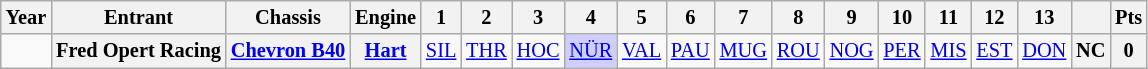<table class="wikitable" style="text-align:center; font-size:85%">
<tr>
<th>Year</th>
<th>Entrant</th>
<th>Chassis</th>
<th>Engine</th>
<th>1</th>
<th>2</th>
<th>3</th>
<th>4</th>
<th>5</th>
<th>6</th>
<th>7</th>
<th>8</th>
<th>9</th>
<th>10</th>
<th>11</th>
<th>12</th>
<th>13</th>
<th></th>
<th>Pts</th>
</tr>
<tr>
<td></td>
<th nowrap>Fred Opert Racing</th>
<th nowrap><a href='#'>Chevron B40</a></th>
<th nowrap><a href='#'>Hart</a></th>
<td><a href='#'>SIL</a></td>
<td><a href='#'>THR</a></td>
<td><a href='#'>HOC</a></td>
<td style="background:#CFCFFF;"><a href='#'>NÜR</a><br></td>
<td><a href='#'>VAL</a></td>
<td><a href='#'>PAU</a></td>
<td><a href='#'>MUG</a></td>
<td><a href='#'>ROU</a></td>
<td><a href='#'>NOG</a></td>
<td><a href='#'>PER</a></td>
<td><a href='#'>MIS</a></td>
<td><a href='#'>EST</a></td>
<td><a href='#'>DON</a></td>
<th>NC</th>
<th>0</th>
</tr>
</table>
